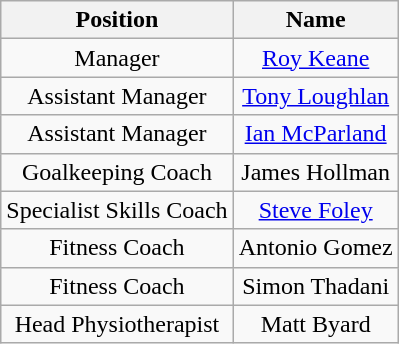<table class="wikitable" style="text-align:center">
<tr>
<th width=0%>Position</th>
<th width=0%>Name</th>
</tr>
<tr>
<td>Manager</td>
<td> <a href='#'>Roy Keane</a></td>
</tr>
<tr>
<td>Assistant Manager</td>
<td> <a href='#'>Tony Loughlan</a></td>
</tr>
<tr>
<td>Assistant Manager</td>
<td> <a href='#'>Ian McParland</a></td>
</tr>
<tr>
<td>Goalkeeping Coach</td>
<td> James Hollman</td>
</tr>
<tr>
<td>Specialist Skills Coach</td>
<td> <a href='#'>Steve Foley</a></td>
</tr>
<tr>
<td>Fitness Coach</td>
<td> Antonio Gomez</td>
</tr>
<tr>
<td>Fitness Coach</td>
<td> Simon Thadani</td>
</tr>
<tr>
<td>Head Physiotherapist</td>
<td> Matt Byard</td>
</tr>
</table>
